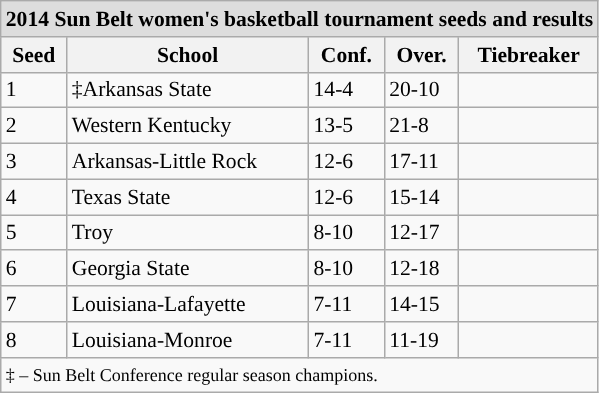<table class="wikitable" style="white-space:nowrap; font-size:90%;">
<tr>
<td colspan="10" style="text-align:center; background:#DDDDDD; font:#000000"><strong>2014 Sun Belt women's basketball tournament seeds and results</strong></td>
</tr>
<tr bgcolor="#efefef">
<th>Seed</th>
<th>School</th>
<th>Conf.</th>
<th>Over.</th>
<th>Tiebreaker</th>
</tr>
<tr>
<td>1</td>
<td>‡Arkansas State</td>
<td>14-4</td>
<td>20-10</td>
<td></td>
</tr>
<tr>
<td>2</td>
<td>Western Kentucky</td>
<td>13-5</td>
<td>21-8</td>
<td></td>
</tr>
<tr>
<td>3</td>
<td>Arkansas-Little Rock</td>
<td>12-6</td>
<td>17-11</td>
<td></td>
</tr>
<tr>
<td>4</td>
<td>Texas State</td>
<td>12-6</td>
<td>15-14</td>
<td></td>
</tr>
<tr>
<td>5</td>
<td>Troy</td>
<td>8-10</td>
<td>12-17</td>
<td></td>
</tr>
<tr>
<td>6</td>
<td>Georgia State</td>
<td>8-10</td>
<td>12-18</td>
<td></td>
</tr>
<tr>
<td>7</td>
<td>Louisiana-Lafayette</td>
<td>7-11</td>
<td>14-15</td>
<td></td>
</tr>
<tr>
<td>8</td>
<td>Louisiana-Monroe</td>
<td>7-11</td>
<td>11-19</td>
<td></td>
</tr>
<tr>
<td colspan="6" style="text-align:left;"><small>‡ – Sun Belt Conference regular season champions.</small></td>
</tr>
</table>
